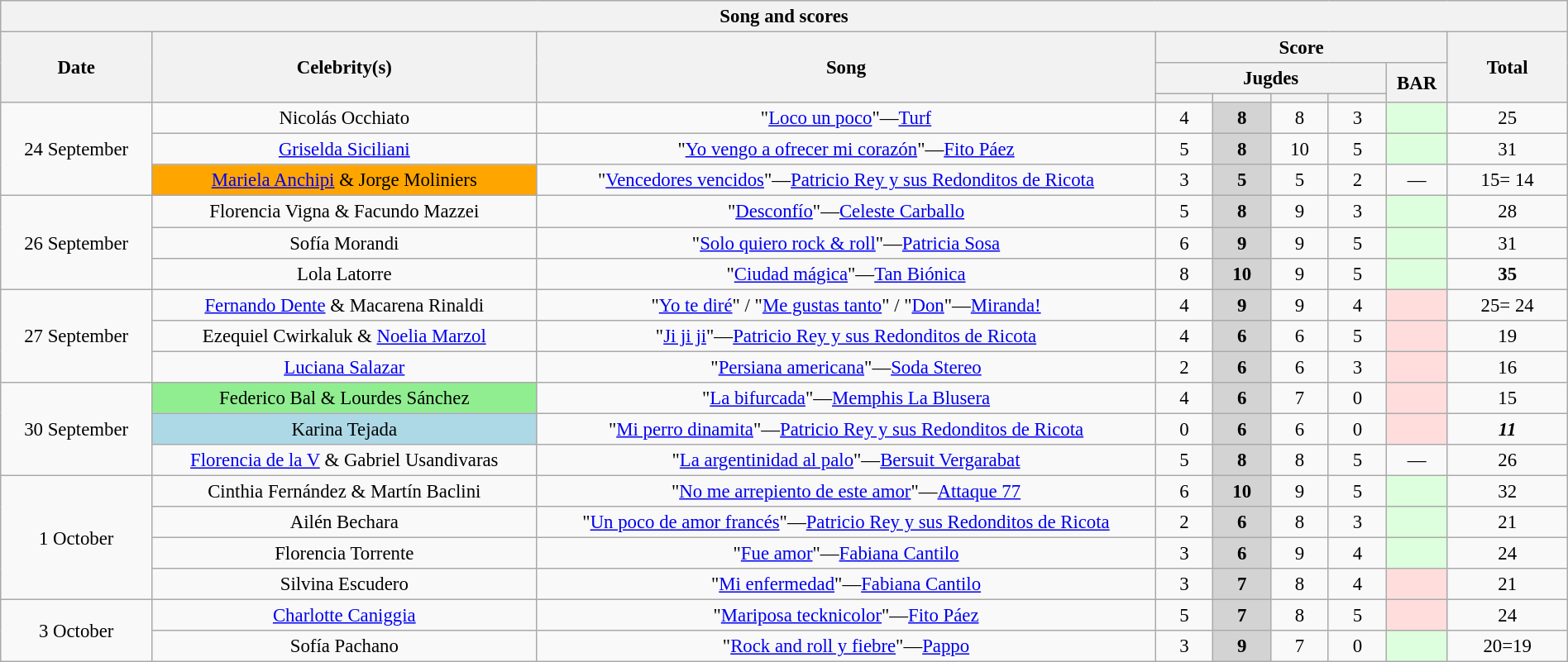<table class="wikitable collapsible collapsed" style="font-size:95%; text-align: center; width: 100%;">
<tr>
<th colspan="11" style="with: 100%;" align=center>Song and scores</th>
</tr>
<tr>
<th rowspan="3" width=90>Date</th>
<th rowspan="3" width=240>Celebrity(s)</th>
<th rowspan="3" width=390>Song</th>
<th colspan="5">Score</th>
<th rowspan="3" width=70>Total</th>
</tr>
<tr>
<th colspan="4">Jugdes</th>
<th rowspan="2" width=30>BAR<br></th>
</tr>
<tr>
<th width=30></th>
<th width=30></th>
<th width=30></th>
<th width=30></th>
</tr>
<tr>
<td rowspan="3">24 September</td>
<td bgcolor="">Nicolás Occhiato</td>
<td>"<a href='#'>Loco un poco</a>"—<a href='#'>Turf</a></td>
<td>4</td>
<td bgcolor="lightgrey"><strong>8</strong></td>
<td>8</td>
<td>3</td>
<td bgcolor="#ddffdd"></td>
<td>25</td>
</tr>
<tr>
<td bgcolor=""><a href='#'>Griselda Siciliani</a></td>
<td>"<a href='#'>Yo vengo a ofrecer mi corazón</a>"—<a href='#'>Fito Páez</a></td>
<td>5</td>
<td bgcolor="lightgrey"><strong>8</strong></td>
<td>10</td>
<td>5</td>
<td bgcolor="#ddffdd"></td>
<td>31</td>
</tr>
<tr>
<td bgcolor="orange"><a href='#'>Mariela Anchipi</a> & Jorge Moliniers</td>
<td>"<a href='#'>Vencedores vencidos</a>"—<a href='#'>Patricio Rey y sus Redonditos de Ricota</a></td>
<td>3</td>
<td bgcolor="lightgrey"><strong>5</strong></td>
<td>5</td>
<td>2</td>
<td>—</td>
<td>15= 14</td>
</tr>
<tr>
<td rowspan="3">26 September</td>
<td bgcolor="">Florencia Vigna & Facundo Mazzei</td>
<td>"<a href='#'>Desconfío</a>"—<a href='#'>Celeste Carballo</a></td>
<td>5</td>
<td bgcolor="lightgrey"><strong>8</strong></td>
<td>9</td>
<td>3</td>
<td bgcolor="#ddffdd"></td>
<td>28</td>
</tr>
<tr>
<td bgcolor="">Sofía Morandi</td>
<td>"<a href='#'>Solo quiero rock & roll</a>"—<a href='#'>Patricia Sosa</a></td>
<td>6</td>
<td bgcolor="lightgrey"><strong>9</strong></td>
<td>9</td>
<td>5</td>
<td bgcolor="#ddffdd"></td>
<td>31</td>
</tr>
<tr>
<td bgcolor="">Lola Latorre</td>
<td>"<a href='#'>Ciudad mágica</a>"—<a href='#'>Tan Biónica</a></td>
<td>8</td>
<td bgcolor="lightgrey"><strong>10</strong></td>
<td>9</td>
<td>5</td>
<td bgcolor="#ddffdd"></td>
<td><span><strong>35</strong></span></td>
</tr>
<tr>
<td rowspan="3">27 September</td>
<td bgcolor=""><a href='#'>Fernando Dente</a> & Macarena Rinaldi</td>
<td>"<a href='#'>Yo te diré</a>" / "<a href='#'>Me gustas tanto</a>" / "<a href='#'>Don</a>"—<a href='#'>Miranda!</a></td>
<td>4</td>
<td bgcolor="lightgrey"><strong>9</strong></td>
<td>9</td>
<td>4</td>
<td bgcolor="#ffdddd"></td>
<td>25= 24</td>
</tr>
<tr>
<td bgcolor="">Ezequiel Cwirkaluk & <a href='#'>Noelia Marzol</a></td>
<td>"<a href='#'>Ji ji ji</a>"—<a href='#'>Patricio Rey y sus Redonditos de Ricota</a></td>
<td>4</td>
<td bgcolor="lightgrey"><strong>6</strong></td>
<td>6</td>
<td>5</td>
<td bgcolor="#ffdddd"></td>
<td>19</td>
</tr>
<tr>
<td bgcolor=""><a href='#'>Luciana Salazar</a></td>
<td>"<a href='#'>Persiana americana</a>"—<a href='#'>Soda Stereo</a></td>
<td>2</td>
<td bgcolor="lightgrey"><strong>6</strong></td>
<td>6</td>
<td>3</td>
<td bgcolor="#ffdddd"></td>
<td>16</td>
</tr>
<tr>
<td rowspan="3">30 September</td>
<td bgcolor="lightgreen">Federico Bal & Lourdes Sánchez</td>
<td>"<a href='#'>La bifurcada</a>"—<a href='#'>Memphis La Blusera</a></td>
<td>4</td>
<td bgcolor="lightgrey"><strong>6</strong></td>
<td>7</td>
<td>0</td>
<td bgcolor="#ffdddd"></td>
<td>15</td>
</tr>
<tr>
<td bgcolor="lightblue">Karina Tejada</td>
<td>"<a href='#'>Mi perro dinamita</a>"—<a href='#'>Patricio Rey y sus Redonditos de Ricota</a></td>
<td>0</td>
<td bgcolor="lightgrey"><strong>6</strong></td>
<td>6</td>
<td>0</td>
<td bgcolor="#ffdddd"></td>
<td><span><strong><em>11</em></strong></span></td>
</tr>
<tr>
<td bgcolor=""><a href='#'>Florencia de la V</a> & Gabriel Usandivaras</td>
<td>"<a href='#'>La argentinidad al palo</a>"—<a href='#'>Bersuit Vergarabat</a></td>
<td>5</td>
<td bgcolor="lightgrey"><strong>8</strong></td>
<td>8</td>
<td>5</td>
<td>—</td>
<td>26</td>
</tr>
<tr>
<td rowspan="4">1 October</td>
<td bgcolor="">Cinthia Fernández & Martín Baclini</td>
<td>"<a href='#'>No me arrepiento de este amor</a>"—<a href='#'>Attaque 77</a></td>
<td>6</td>
<td bgcolor="lightgrey"><strong>10</strong></td>
<td>9</td>
<td>5</td>
<td bgcolor="#ddffdd"></td>
<td>32</td>
</tr>
<tr>
<td bgcolor="">Ailén Bechara</td>
<td>"<a href='#'>Un poco de amor francés</a>"—<a href='#'>Patricio Rey y sus Redonditos de Ricota</a></td>
<td>2</td>
<td bgcolor="lightgrey"><strong>6</strong></td>
<td>8</td>
<td>3</td>
<td bgcolor="#ddffdd"></td>
<td>21</td>
</tr>
<tr>
<td bgcolor="">Florencia Torrente</td>
<td>"<a href='#'>Fue amor</a>"—<a href='#'>Fabiana Cantilo</a></td>
<td>3</td>
<td bgcolor="lightgrey"><strong>6</strong></td>
<td>9</td>
<td>4</td>
<td bgcolor="#ddffdd"></td>
<td>24</td>
</tr>
<tr>
<td bgcolor="">Silvina Escudero</td>
<td>"<a href='#'>Mi enfermedad</a>"—<a href='#'>Fabiana Cantilo</a></td>
<td>3</td>
<td bgcolor="lightgrey"><strong>7</strong></td>
<td>8</td>
<td>4</td>
<td bgcolor="#ffdddd"></td>
<td>21</td>
</tr>
<tr>
<td rowspan="2">3 October</td>
<td bgcolor=""><a href='#'>Charlotte Caniggia</a></td>
<td>"<a href='#'>Mariposa tecknicolor</a>"—<a href='#'>Fito Páez</a></td>
<td>5</td>
<td bgcolor="lightgrey"><strong>7</strong></td>
<td>8</td>
<td>5</td>
<td bgcolor="#ffdddd"></td>
<td>24</td>
</tr>
<tr>
<td bgcolor="">Sofía Pachano</td>
<td>"<a href='#'>Rock and roll y fiebre</a>"—<a href='#'>Pappo</a></td>
<td>3</td>
<td bgcolor="lightgrey"><strong>9</strong></td>
<td>7</td>
<td>0</td>
<td bgcolor="#ddffdd"></td>
<td>20=19</td>
</tr>
</table>
